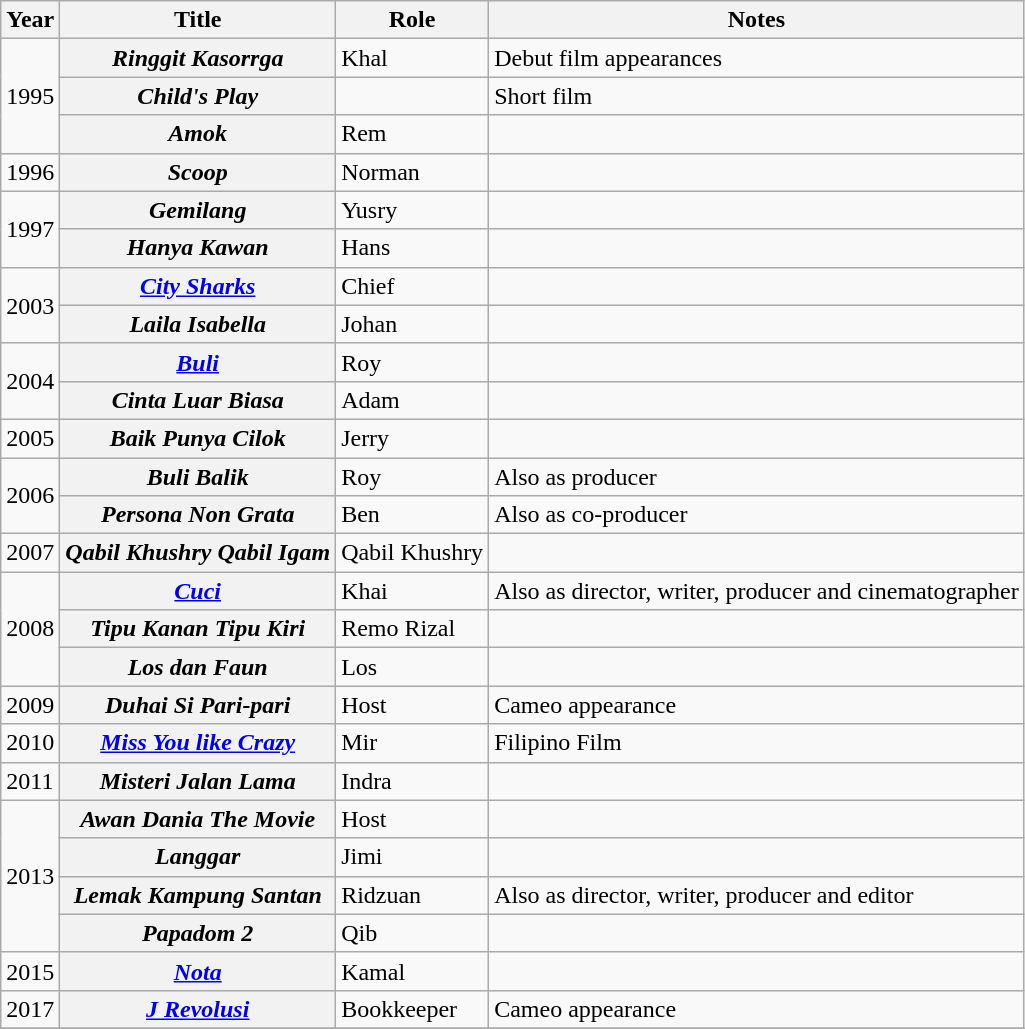<table class="wikitable">
<tr>
<th>Year</th>
<th>Title</th>
<th>Role</th>
<th>Notes</th>
</tr>
<tr>
<td rowspan="3">1995</td>
<th><em>Ringgit Kasorrga</em></th>
<td>Khal</td>
<td>Debut film appearances</td>
</tr>
<tr>
<th><em>Child's Play</em></th>
<td></td>
<td>Short film</td>
</tr>
<tr>
<th><em>Amok</em></th>
<td>Rem</td>
<td></td>
</tr>
<tr>
<td>1996</td>
<th><em>Scoop</em></th>
<td>Norman</td>
<td></td>
</tr>
<tr>
<td rowspan="2">1997</td>
<th><em>Gemilang</em></th>
<td>Yusry</td>
<td></td>
</tr>
<tr>
<th><em>Hanya Kawan</em></th>
<td>Hans</td>
<td></td>
</tr>
<tr>
<td rowspan="2">2003</td>
<th><em><a href='#'>City Sharks</a></em></th>
<td>Chief</td>
<td></td>
</tr>
<tr>
<th><em>Laila Isabella</em></th>
<td>Johan</td>
<td></td>
</tr>
<tr>
<td rowspan="2">2004</td>
<th><em><a href='#'>Buli</a></em></th>
<td>Roy</td>
<td></td>
</tr>
<tr>
<th><em>Cinta Luar Biasa</em></th>
<td>Adam</td>
<td></td>
</tr>
<tr>
<td>2005</td>
<th><em>Baik Punya Cilok</em></th>
<td>Jerry</td>
<td></td>
</tr>
<tr>
<td rowspan="2">2006</td>
<th><em>Buli Balik</em></th>
<td>Roy</td>
<td>Also as producer</td>
</tr>
<tr>
<th><em>Persona Non Grata</em></th>
<td>Ben</td>
<td>Also as co-producer</td>
</tr>
<tr>
<td>2007</td>
<th><em>Qabil Khushry Qabil Igam</em></th>
<td>Qabil Khushry</td>
<td></td>
</tr>
<tr>
<td rowspan="3">2008</td>
<th><em><a href='#'>Cuci</a></em></th>
<td>Khai</td>
<td>Also as director, writer, producer and cinematographer</td>
</tr>
<tr>
<th><em>Tipu Kanan Tipu Kiri</em></th>
<td>Remo Rizal</td>
<td></td>
</tr>
<tr>
<th><em>Los dan Faun</em></th>
<td>Los</td>
<td></td>
</tr>
<tr>
<td>2009</td>
<th><em>Duhai Si Pari-pari</em></th>
<td>Host</td>
<td>Cameo appearance</td>
</tr>
<tr>
<td>2010</td>
<th><em><a href='#'>Miss You like Crazy</a></em></th>
<td>Mir</td>
<td>Filipino Film</td>
</tr>
<tr>
<td>2011</td>
<th><em>Misteri Jalan Lama</em></th>
<td>Indra</td>
<td></td>
</tr>
<tr>
<td rowspan="4">2013</td>
<th><em>Awan Dania The Movie</em></th>
<td>Host</td>
<td></td>
</tr>
<tr>
<th><em>Langgar</em></th>
<td>Jimi</td>
<td></td>
</tr>
<tr>
<th><em>Lemak Kampung Santan</em></th>
<td>Ridzuan</td>
<td>Also as director, writer, producer and editor</td>
</tr>
<tr>
<th><em>Papadom 2</em></th>
<td>Qib</td>
<td></td>
</tr>
<tr>
<td>2015</td>
<th><em><a href='#'>Nota</a></em></th>
<td>Kamal</td>
<td></td>
</tr>
<tr>
<td>2017</td>
<th><em><a href='#'>J Revolusi</a></em></th>
<td>Bookkeeper</td>
<td>Cameo appearance</td>
</tr>
<tr>
</tr>
</table>
